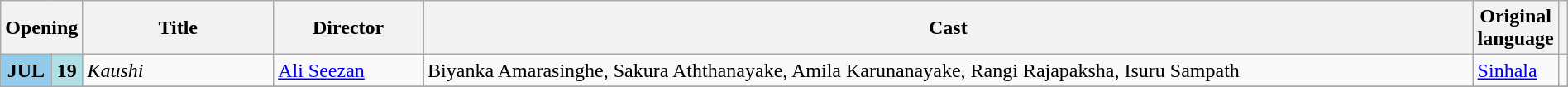<table class="wikitable plainrowheaders" width="100%">
<tr>
<th scope="col" colspan="2" width="4%">Opening</th>
<th scope="col" width="13%">Title</th>
<th scope="col" width="10%">Director</th>
<th scope="col" width="75%">Cast</th>
<th scope="col" width="13%">Original language</th>
<th scope="col" width="2%"></th>
</tr>
<tr>
<td style="text-align:center; background:#93CCEA; textcolor:#000;"><strong>JUL</strong></td>
<td style="text-align:center; background:#B0E0E6;"><strong>19</strong></td>
<td><em>Kaushi</em></td>
<td><a href='#'>Ali Seezan</a></td>
<td>Biyanka Amarasinghe, Sakura Aththanayake, Amila Karunanayake, Rangi Rajapaksha, Isuru Sampath</td>
<td><a href='#'>Sinhala</a></td>
<td style="text-align:center;"></td>
</tr>
<tr>
</tr>
</table>
